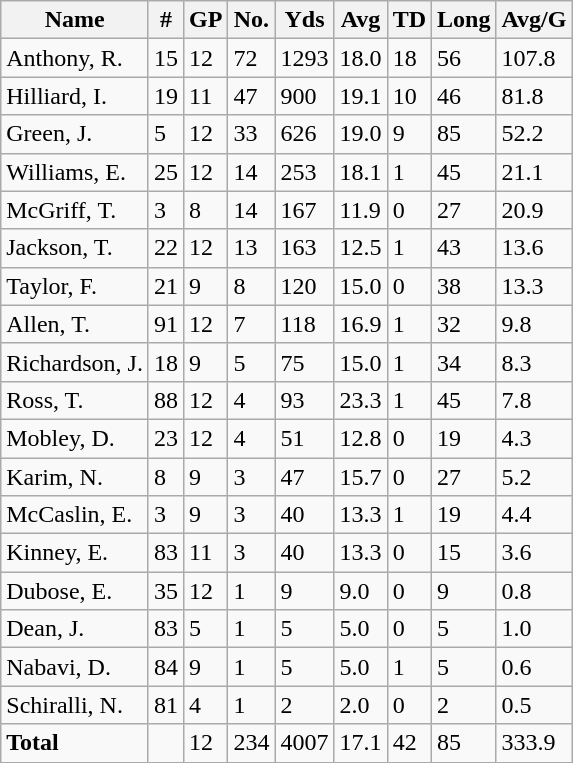<table class="wikitable" style="white-space:nowrap;">
<tr>
<th>Name</th>
<th>#</th>
<th>GP</th>
<th>No.</th>
<th>Yds</th>
<th>Avg</th>
<th>TD</th>
<th>Long</th>
<th>Avg/G</th>
</tr>
<tr>
<td>Anthony, R.</td>
<td>15</td>
<td>12</td>
<td>72</td>
<td>1293</td>
<td>18.0</td>
<td>18</td>
<td>56</td>
<td>107.8</td>
</tr>
<tr>
<td>Hilliard, I.</td>
<td>19</td>
<td>11</td>
<td>47</td>
<td>900</td>
<td>19.1</td>
<td>10</td>
<td>46</td>
<td>81.8</td>
</tr>
<tr>
<td>Green, J.</td>
<td>5</td>
<td>12</td>
<td>33</td>
<td>626</td>
<td>19.0</td>
<td>9</td>
<td>85</td>
<td>52.2</td>
</tr>
<tr>
<td>Williams, E.</td>
<td>25</td>
<td>12</td>
<td>14</td>
<td>253</td>
<td>18.1</td>
<td>1</td>
<td>45</td>
<td>21.1</td>
</tr>
<tr>
<td>McGriff, T.</td>
<td>3</td>
<td>8</td>
<td>14</td>
<td>167</td>
<td>11.9</td>
<td>0</td>
<td>27</td>
<td>20.9</td>
</tr>
<tr>
<td>Jackson, T.</td>
<td>22</td>
<td>12</td>
<td>13</td>
<td>163</td>
<td>12.5</td>
<td>1</td>
<td>43</td>
<td>13.6</td>
</tr>
<tr>
<td>Taylor, F.</td>
<td>21</td>
<td>9</td>
<td>8</td>
<td>120</td>
<td>15.0</td>
<td>0</td>
<td>38</td>
<td>13.3</td>
</tr>
<tr>
<td>Allen, T.</td>
<td>91</td>
<td>12</td>
<td>7</td>
<td>118</td>
<td>16.9</td>
<td>1</td>
<td>32</td>
<td>9.8</td>
</tr>
<tr>
<td>Richardson, J.</td>
<td>18</td>
<td>9</td>
<td>5</td>
<td>75</td>
<td>15.0</td>
<td>1</td>
<td>34</td>
<td>8.3</td>
</tr>
<tr>
<td>Ross, T.</td>
<td>88</td>
<td>12</td>
<td>4</td>
<td>93</td>
<td>23.3</td>
<td>1</td>
<td>45</td>
<td>7.8</td>
</tr>
<tr>
<td>Mobley, D.</td>
<td>23</td>
<td>12</td>
<td>4</td>
<td>51</td>
<td>12.8</td>
<td>0</td>
<td>19</td>
<td>4.3</td>
</tr>
<tr>
<td>Karim, N.</td>
<td>8</td>
<td>9</td>
<td>3</td>
<td>47</td>
<td>15.7</td>
<td>0</td>
<td>27</td>
<td>5.2</td>
</tr>
<tr>
<td>McCaslin, E.</td>
<td>3</td>
<td>9</td>
<td>3</td>
<td>40</td>
<td>13.3</td>
<td>1</td>
<td>19</td>
<td>4.4</td>
</tr>
<tr>
<td>Kinney, E.</td>
<td>83</td>
<td>11</td>
<td>3</td>
<td>40</td>
<td>13.3</td>
<td>0</td>
<td>15</td>
<td>3.6</td>
</tr>
<tr>
<td>Dubose, E.</td>
<td>35</td>
<td>12</td>
<td>1</td>
<td>9</td>
<td>9.0</td>
<td>0</td>
<td>9</td>
<td>0.8</td>
</tr>
<tr>
<td>Dean, J.</td>
<td>83</td>
<td>5</td>
<td>1</td>
<td>5</td>
<td>5.0</td>
<td>0</td>
<td>5</td>
<td>1.0</td>
</tr>
<tr>
<td>Nabavi, D.</td>
<td>84</td>
<td>9</td>
<td>1</td>
<td>5</td>
<td>5.0</td>
<td>1</td>
<td>5</td>
<td>0.6</td>
</tr>
<tr>
<td>Schiralli, N.</td>
<td>81</td>
<td>4</td>
<td>1</td>
<td>2</td>
<td>2.0</td>
<td>0</td>
<td>2</td>
<td>0.5</td>
</tr>
<tr>
<td><strong>Total</strong></td>
<td></td>
<td>12</td>
<td>234</td>
<td>4007</td>
<td>17.1</td>
<td>42</td>
<td>85</td>
<td>333.9</td>
</tr>
</table>
